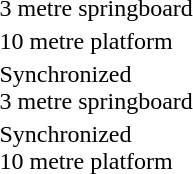<table>
<tr>
<td>3 metre springboard</td>
<td><strong></strong></td>
<td></td>
<td></td>
</tr>
<tr>
<td>10 metre platform</td>
<td><strong></strong></td>
<td></td>
<td></td>
</tr>
<tr>
<td>Synchronized<br>3 metre springboard</td>
<td><strong><br></strong></td>
<td><br></td>
<td><br></td>
</tr>
<tr>
<td>Synchronized<br>10 metre platform</td>
<td><strong><br></strong></td>
<td><br></td>
<td><br></td>
</tr>
</table>
